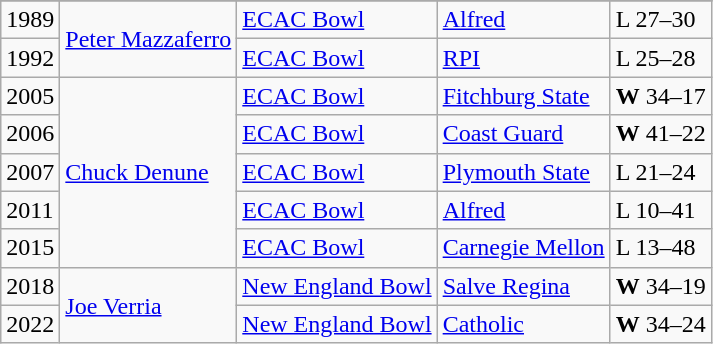<table class="wikitable">
<tr>
</tr>
<tr>
<td>1989</td>
<td rowspan=2><a href='#'>Peter Mazzaferro</a></td>
<td><a href='#'>ECAC Bowl</a></td>
<td><a href='#'>Alfred</a></td>
<td>L 27–30</td>
</tr>
<tr>
<td>1992</td>
<td><a href='#'>ECAC Bowl</a></td>
<td><a href='#'>RPI</a></td>
<td>L 25–28</td>
</tr>
<tr>
<td>2005</td>
<td rowspan=5><a href='#'>Chuck Denune</a></td>
<td><a href='#'>ECAC Bowl</a></td>
<td><a href='#'>Fitchburg State</a></td>
<td><strong>W</strong> 34–17</td>
</tr>
<tr>
<td>2006</td>
<td><a href='#'>ECAC Bowl</a></td>
<td><a href='#'>Coast Guard</a></td>
<td><strong>W</strong> 41–22</td>
</tr>
<tr>
<td>2007</td>
<td><a href='#'>ECAC Bowl</a></td>
<td><a href='#'>Plymouth State</a></td>
<td>L 21–24</td>
</tr>
<tr>
<td>2011</td>
<td><a href='#'>ECAC Bowl</a></td>
<td><a href='#'>Alfred</a></td>
<td>L 10–41</td>
</tr>
<tr>
<td>2015</td>
<td><a href='#'>ECAC Bowl</a></td>
<td><a href='#'>Carnegie Mellon</a></td>
<td>L 13–48</td>
</tr>
<tr>
<td>2018</td>
<td rowspan=2><a href='#'>Joe Verria</a></td>
<td><a href='#'>New England Bowl</a></td>
<td><a href='#'>Salve Regina</a></td>
<td><strong>W</strong> 34–19</td>
</tr>
<tr>
<td>2022</td>
<td><a href='#'>New England Bowl</a></td>
<td><a href='#'>Catholic</a></td>
<td><strong>W</strong> 34–24</td>
</tr>
</table>
